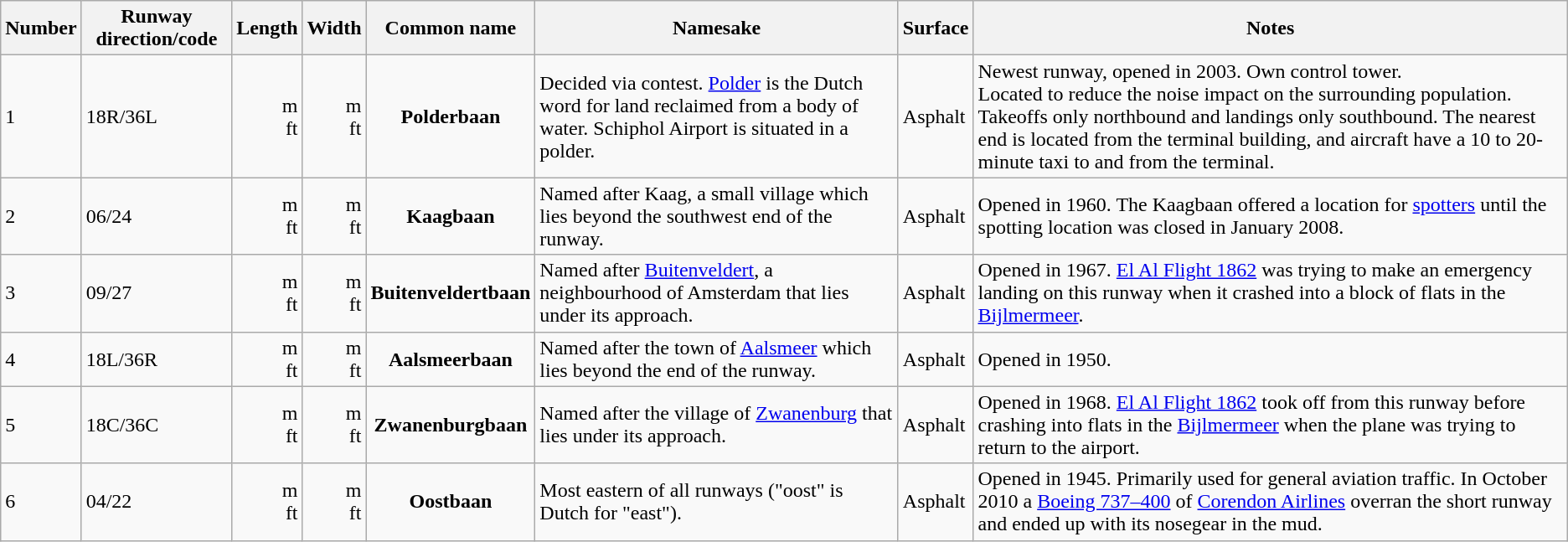<table class="wikitable">
<tr>
<th>Number</th>
<th>Runway direction/code</th>
<th>Length</th>
<th>Width</th>
<th>Common name</th>
<th>Namesake</th>
<th>Surface</th>
<th>Notes</th>
</tr>
<tr>
<td>1</td>
<td>18R/36L</td>
<td style="text-align:right;"> m<br> ft</td>
<td style="text-align:right;"> m<br> ft</td>
<td style="text-align:center;"><strong>Polderbaan</strong></td>
<td>Decided via contest. <a href='#'>Polder</a> is the Dutch word for land reclaimed from a body of water. Schiphol Airport is situated in a polder.</td>
<td>Asphalt</td>
<td>Newest runway, opened in 2003. Own control tower.<br>Located to reduce the noise impact on the surrounding population. Takeoffs only northbound and landings only southbound. The nearest end is located  from the terminal building, and aircraft have a 10 to 20-minute taxi to and from the terminal.</td>
</tr>
<tr>
<td>2</td>
<td>06/24</td>
<td style="text-align:right;"> m<br> ft</td>
<td style="text-align:right;"> m<br> ft</td>
<td style="text-align:center;"><strong>Kaagbaan</strong></td>
<td>Named after Kaag, a small village which lies beyond the southwest end of the runway.</td>
<td>Asphalt</td>
<td>Opened in 1960. The Kaagbaan offered a location for <a href='#'>spotters</a> until the spotting location was closed in January 2008.</td>
</tr>
<tr>
<td>3</td>
<td>09/27</td>
<td style="text-align:right;"> m<br>  ft</td>
<td style="text-align:right;"> m<br> ft</td>
<td style="text-align:center;"><strong>Buitenveldertbaan</strong></td>
<td>Named after <a href='#'>Buitenveldert</a>, a neighbourhood of Amsterdam that lies under its approach.</td>
<td>Asphalt</td>
<td>Opened in 1967. <a href='#'>El Al Flight 1862</a> was trying to make an emergency landing on this runway when it crashed into a block of flats in the <a href='#'>Bijlmermeer</a>.</td>
</tr>
<tr>
<td>4</td>
<td>18L/36R</td>
<td style="text-align:right;"> m<br>  ft</td>
<td style="text-align:right;"> m<br> ft</td>
<td style="text-align:center;"><strong>Aalsmeerbaan</strong></td>
<td>Named after the town of <a href='#'>Aalsmeer</a> which lies beyond the end of the runway.</td>
<td>Asphalt</td>
<td>Opened in 1950.</td>
</tr>
<tr>
<td>5</td>
<td>18C/36C</td>
<td style="text-align:right;"> m<br>  ft</td>
<td style="text-align:right;"> m<br> ft</td>
<td style="text-align:center;"><strong>Zwanenburgbaan</strong></td>
<td>Named after the village of <a href='#'>Zwanenburg</a> that lies under its approach.</td>
<td>Asphalt</td>
<td>Opened in 1968. <a href='#'>El Al Flight 1862</a> took off from this runway before crashing into flats in the <a href='#'>Bijlmermeer</a> when the plane was trying to return to the airport.</td>
</tr>
<tr>
<td>6</td>
<td>04/22</td>
<td style="text-align:right;"> m<br>  ft</td>
<td style="text-align:right;"> m<br> ft</td>
<td style="text-align:center;"><strong>Oostbaan</strong></td>
<td>Most eastern of all runways ("oost" is Dutch for "east").</td>
<td>Asphalt</td>
<td>Opened in 1945. Primarily used for general aviation traffic. In October 2010 a <a href='#'>Boeing 737–400</a> of <a href='#'>Corendon Airlines</a> overran the short runway and ended up with its nosegear in the mud.</td>
</tr>
</table>
